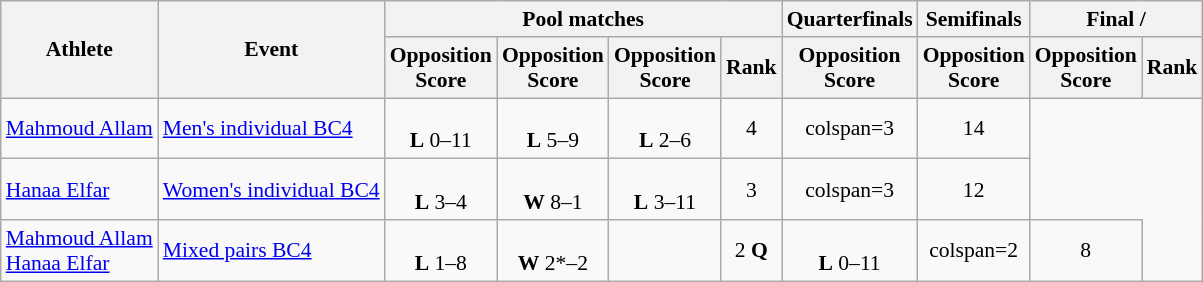<table class=wikitable style="font-size:90%">
<tr>
<th rowspan="2">Athlete</th>
<th rowspan="2">Event</th>
<th colspan="4">Pool matches</th>
<th>Quarterfinals</th>
<th>Semifinals</th>
<th colspan=2>Final / </th>
</tr>
<tr>
<th>Opposition<br>Score</th>
<th>Opposition<br>Score</th>
<th>Opposition<br>Score</th>
<th>Rank</th>
<th>Opposition<br>Score</th>
<th>Opposition<br>Score</th>
<th>Opposition<br>Score</th>
<th>Rank</th>
</tr>
<tr style="text-align:center">
<td style="text-align:left"><a href='#'>Mahmoud Allam</a></td>
<td style="text-align:left"><a href='#'>Men's individual BC4</a></td>
<td><br><strong>L</strong> 0–11</td>
<td><br><strong>L</strong> 5–9</td>
<td><br><strong>L</strong> 2–6</td>
<td>4</td>
<td>colspan=3 </td>
<td>14</td>
</tr>
<tr style="text-align:center">
<td style="text-align:left"><a href='#'>Hanaa Elfar</a></td>
<td style="text-align:left"><a href='#'>Women's individual BC4</a></td>
<td><br><strong>L</strong> 3–4</td>
<td><br><strong>W</strong> 8–1</td>
<td><br><strong>L</strong> 3–11</td>
<td>3</td>
<td>colspan=3 </td>
<td>12</td>
</tr>
<tr style="text-align:center">
<td style="text-align:left"><a href='#'>Mahmoud Allam</a><br><a href='#'>Hanaa Elfar</a></td>
<td style="text-align:left"><a href='#'>Mixed pairs BC4</a></td>
<td><br><strong>L</strong> 1–8</td>
<td><br><strong>W</strong> 2*–2</td>
<td></td>
<td>2 <strong>Q</strong></td>
<td><br><strong>L</strong> 0–11</td>
<td>colspan=2 </td>
<td>8</td>
</tr>
</table>
